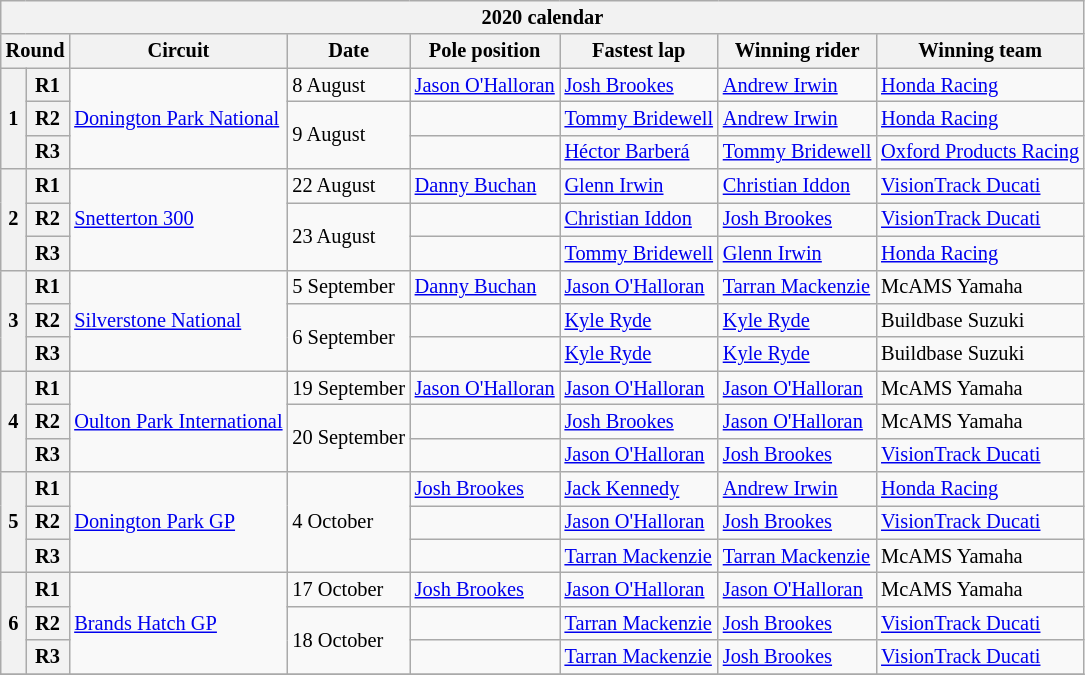<table class="wikitable" style="font-size: 85%">
<tr>
<th colspan=8>2020 calendar</th>
</tr>
<tr>
<th colspan=2>Round</th>
<th>Circuit</th>
<th>Date</th>
<th>Pole position</th>
<th>Fastest lap</th>
<th>Winning rider</th>
<th>Winning team</th>
</tr>
<tr>
<th rowspan=3>1</th>
<th>R1</th>
<td rowspan=3> <a href='#'>Donington Park National</a></td>
<td>8 August</td>
<td> <a href='#'>Jason O'Halloran</a></td>
<td> <a href='#'>Josh Brookes</a></td>
<td> <a href='#'>Andrew Irwin</a></td>
<td><a href='#'>Honda Racing</a></td>
</tr>
<tr>
<th>R2</th>
<td rowspan=2>9 August</td>
<td></td>
<td> <a href='#'>Tommy Bridewell</a></td>
<td> <a href='#'>Andrew Irwin</a></td>
<td><a href='#'>Honda Racing</a></td>
</tr>
<tr>
<th>R3</th>
<td></td>
<td> <a href='#'>Héctor Barberá</a></td>
<td> <a href='#'>Tommy Bridewell</a></td>
<td><a href='#'>Oxford Products Racing</a></td>
</tr>
<tr>
<th rowspan=3>2</th>
<th>R1</th>
<td rowspan=3> <a href='#'>Snetterton 300</a></td>
<td>22 August</td>
<td> <a href='#'>Danny Buchan</a></td>
<td> <a href='#'>Glenn Irwin</a></td>
<td> <a href='#'>Christian Iddon</a></td>
<td><a href='#'>VisionTrack Ducati</a></td>
</tr>
<tr>
<th>R2</th>
<td rowspan=2>23 August</td>
<td></td>
<td> <a href='#'>Christian Iddon</a></td>
<td> <a href='#'>Josh Brookes</a></td>
<td><a href='#'>VisionTrack Ducati</a></td>
</tr>
<tr>
<th>R3</th>
<td></td>
<td> <a href='#'>Tommy Bridewell</a></td>
<td> <a href='#'>Glenn Irwin</a></td>
<td><a href='#'>Honda Racing</a></td>
</tr>
<tr>
<th rowspan=3>3</th>
<th>R1</th>
<td rowspan=3> <a href='#'>Silverstone National</a></td>
<td>5 September</td>
<td> <a href='#'>Danny Buchan</a></td>
<td> <a href='#'>Jason O'Halloran</a></td>
<td> <a href='#'>Tarran Mackenzie</a></td>
<td>McAMS Yamaha</td>
</tr>
<tr>
<th>R2</th>
<td rowspan=2>6 September</td>
<td></td>
<td> <a href='#'>Kyle Ryde</a></td>
<td> <a href='#'>Kyle Ryde</a></td>
<td>Buildbase Suzuki</td>
</tr>
<tr>
<th>R3</th>
<td></td>
<td> <a href='#'>Kyle Ryde</a></td>
<td> <a href='#'>Kyle Ryde</a></td>
<td>Buildbase Suzuki</td>
</tr>
<tr>
<th rowspan="3">4</th>
<th>R1</th>
<td rowspan="3"> <a href='#'>Oulton Park International</a></td>
<td>19 September</td>
<td> <a href='#'>Jason O'Halloran</a></td>
<td> <a href='#'>Jason O'Halloran</a></td>
<td> <a href='#'>Jason O'Halloran</a></td>
<td>McAMS Yamaha</td>
</tr>
<tr>
<th>R2</th>
<td rowspan=2>20 September</td>
<td></td>
<td> <a href='#'>Josh Brookes</a></td>
<td> <a href='#'>Jason O'Halloran</a></td>
<td>McAMS Yamaha</td>
</tr>
<tr>
<th>R3</th>
<td></td>
<td> <a href='#'>Jason O'Halloran</a></td>
<td> <a href='#'>Josh Brookes</a></td>
<td><a href='#'>VisionTrack Ducati</a></td>
</tr>
<tr>
<th rowspan=3>5</th>
<th>R1</th>
<td rowspan=3> <a href='#'>Donington Park GP</a></td>
<td rowspan=3>4 October</td>
<td> <a href='#'>Josh Brookes</a></td>
<td> <a href='#'>Jack Kennedy</a></td>
<td> <a href='#'>Andrew Irwin</a></td>
<td><a href='#'>Honda Racing</a></td>
</tr>
<tr>
<th>R2</th>
<td></td>
<td> <a href='#'>Jason O'Halloran</a></td>
<td> <a href='#'>Josh Brookes</a></td>
<td><a href='#'>VisionTrack Ducati</a></td>
</tr>
<tr>
<th>R3</th>
<td></td>
<td> <a href='#'>Tarran Mackenzie</a></td>
<td> <a href='#'>Tarran Mackenzie</a></td>
<td>McAMS Yamaha</td>
</tr>
<tr>
<th rowspan=3>6</th>
<th>R1</th>
<td rowspan=3> <a href='#'>Brands Hatch GP</a></td>
<td>17 October</td>
<td> <a href='#'>Josh Brookes</a></td>
<td> <a href='#'>Jason O'Halloran</a></td>
<td> <a href='#'>Jason O'Halloran</a></td>
<td>McAMS Yamaha</td>
</tr>
<tr>
<th>R2</th>
<td rowspan=2>18 October</td>
<td></td>
<td> <a href='#'>Tarran Mackenzie</a></td>
<td> <a href='#'>Josh Brookes</a></td>
<td><a href='#'>VisionTrack Ducati</a></td>
</tr>
<tr>
<th>R3</th>
<td></td>
<td> <a href='#'>Tarran Mackenzie</a></td>
<td> <a href='#'>Josh Brookes</a></td>
<td><a href='#'>VisionTrack Ducati</a></td>
</tr>
<tr>
</tr>
</table>
